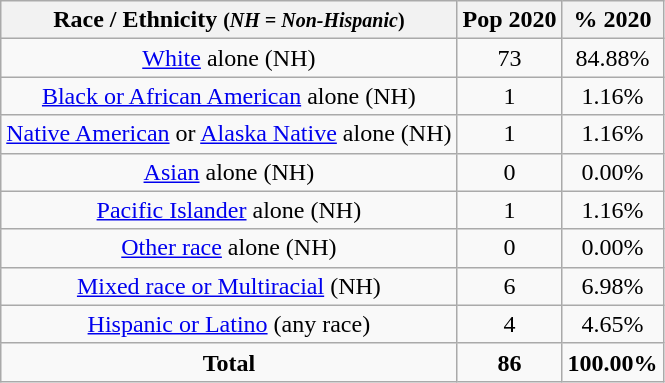<table class="wikitable" style="text-align:center;">
<tr>
<th>Race / Ethnicity <small>(<em>NH = Non-Hispanic</em>)</small></th>
<th>Pop 2020</th>
<th>% 2020</th>
</tr>
<tr>
<td><a href='#'>White</a> alone (NH)</td>
<td>73</td>
<td>84.88%</td>
</tr>
<tr>
<td><a href='#'>Black or African American</a> alone (NH)</td>
<td>1</td>
<td>1.16%</td>
</tr>
<tr>
<td><a href='#'>Native American</a> or <a href='#'>Alaska Native</a> alone (NH)</td>
<td>1</td>
<td>1.16%</td>
</tr>
<tr>
<td><a href='#'>Asian</a> alone (NH)</td>
<td>0</td>
<td>0.00%</td>
</tr>
<tr>
<td><a href='#'>Pacific Islander</a> alone (NH)</td>
<td>1</td>
<td>1.16%</td>
</tr>
<tr>
<td><a href='#'>Other race</a> alone (NH)</td>
<td>0</td>
<td>0.00%</td>
</tr>
<tr>
<td><a href='#'>Mixed race or Multiracial</a> (NH)</td>
<td>6</td>
<td>6.98%</td>
</tr>
<tr>
<td><a href='#'>Hispanic or Latino</a> (any race)</td>
<td>4</td>
<td>4.65%</td>
</tr>
<tr>
<td><strong>Total</strong></td>
<td><strong>86</strong></td>
<td><strong>100.00%</strong></td>
</tr>
</table>
